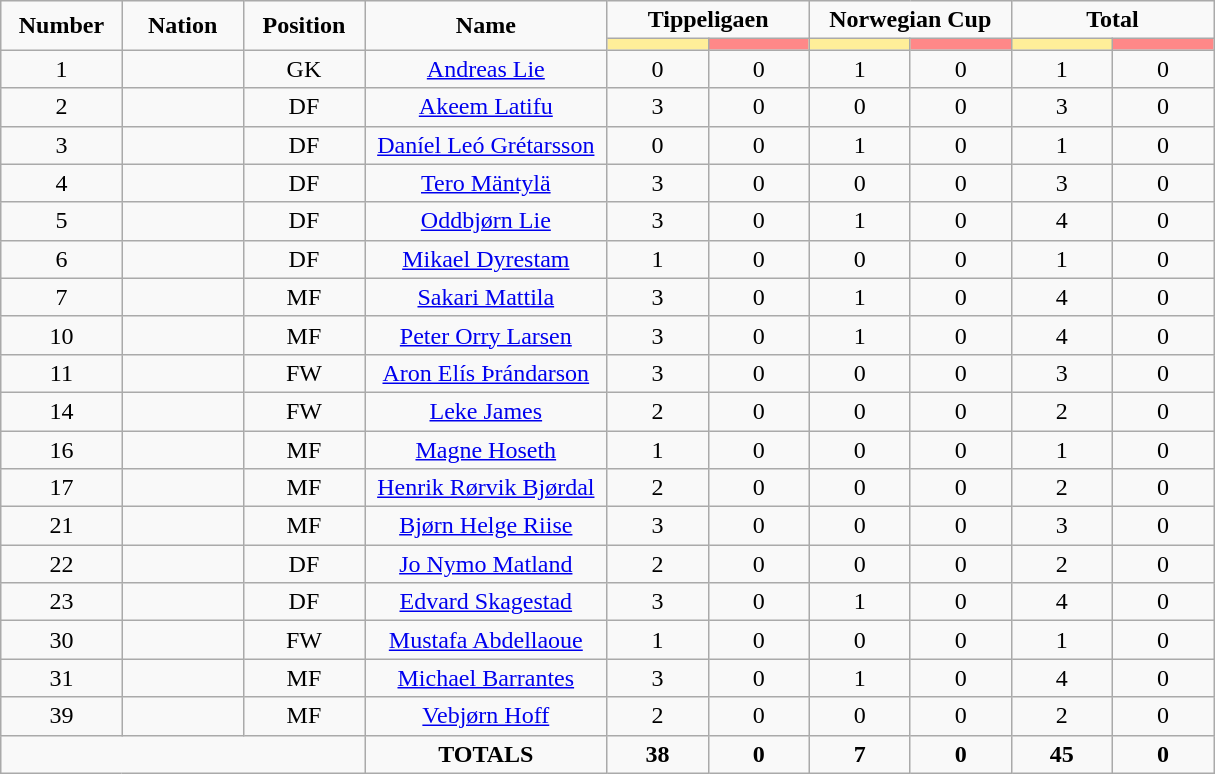<table class="wikitable" style="font-size: 100%; text-align: center;">
<tr>
<td rowspan=2 width="10%" align=center><strong>Number</strong></td>
<td rowspan=2 width="10%" align=center><strong>Nation</strong></td>
<td rowspan=2 width="10%" align=center><strong>Position</strong></td>
<td rowspan=2 width="20%" align=center><strong>Name</strong></td>
<td colspan=2 align=center><strong>Tippeligaen</strong></td>
<td colspan=2 align=center><strong>Norwegian Cup</strong></td>
<td colspan=2 align=center><strong>Total</strong></td>
</tr>
<tr>
<th width=60 style="background: #FFEE99"></th>
<th width=60 style="background: #FF8888"></th>
<th width=60 style="background: #FFEE99"></th>
<th width=60 style="background: #FF8888"></th>
<th width=60 style="background: #FFEE99"></th>
<th width=60 style="background: #FF8888"></th>
</tr>
<tr>
<td>1</td>
<td></td>
<td>GK</td>
<td><a href='#'>Andreas Lie</a></td>
<td>0</td>
<td>0</td>
<td>1</td>
<td>0</td>
<td>1</td>
<td>0</td>
</tr>
<tr>
<td>2</td>
<td></td>
<td>DF</td>
<td><a href='#'>Akeem Latifu</a></td>
<td>3</td>
<td>0</td>
<td>0</td>
<td>0</td>
<td>3</td>
<td>0</td>
</tr>
<tr>
<td>3</td>
<td></td>
<td>DF</td>
<td><a href='#'>Daníel Leó Grétarsson</a></td>
<td>0</td>
<td>0</td>
<td>1</td>
<td>0</td>
<td>1</td>
<td>0</td>
</tr>
<tr>
<td>4</td>
<td></td>
<td>DF</td>
<td><a href='#'>Tero Mäntylä</a></td>
<td>3</td>
<td>0</td>
<td>0</td>
<td>0</td>
<td>3</td>
<td>0</td>
</tr>
<tr>
<td>5</td>
<td></td>
<td>DF</td>
<td><a href='#'>Oddbjørn Lie</a></td>
<td>3</td>
<td>0</td>
<td>1</td>
<td>0</td>
<td>4</td>
<td>0</td>
</tr>
<tr>
<td>6</td>
<td></td>
<td>DF</td>
<td><a href='#'>Mikael Dyrestam</a></td>
<td>1</td>
<td>0</td>
<td>0</td>
<td>0</td>
<td>1</td>
<td>0</td>
</tr>
<tr>
<td>7</td>
<td></td>
<td>MF</td>
<td><a href='#'>Sakari Mattila</a></td>
<td>3</td>
<td>0</td>
<td>1</td>
<td>0</td>
<td>4</td>
<td>0</td>
</tr>
<tr>
<td>10</td>
<td></td>
<td>MF</td>
<td><a href='#'>Peter Orry Larsen</a></td>
<td>3</td>
<td>0</td>
<td>1</td>
<td>0</td>
<td>4</td>
<td>0</td>
</tr>
<tr>
<td>11</td>
<td></td>
<td>FW</td>
<td><a href='#'>Aron Elís Þrándarson</a></td>
<td>3</td>
<td>0</td>
<td>0</td>
<td>0</td>
<td>3</td>
<td>0</td>
</tr>
<tr>
<td>14</td>
<td></td>
<td>FW</td>
<td><a href='#'>Leke James</a></td>
<td>2</td>
<td>0</td>
<td>0</td>
<td>0</td>
<td>2</td>
<td>0</td>
</tr>
<tr>
<td>16</td>
<td></td>
<td>MF</td>
<td><a href='#'>Magne Hoseth</a></td>
<td>1</td>
<td>0</td>
<td>0</td>
<td>0</td>
<td>1</td>
<td>0</td>
</tr>
<tr>
<td>17</td>
<td></td>
<td>MF</td>
<td><a href='#'>Henrik Rørvik Bjørdal</a></td>
<td>2</td>
<td>0</td>
<td>0</td>
<td>0</td>
<td>2</td>
<td>0</td>
</tr>
<tr>
<td>21</td>
<td></td>
<td>MF</td>
<td><a href='#'>Bjørn Helge Riise</a></td>
<td>3</td>
<td>0</td>
<td>0</td>
<td>0</td>
<td>3</td>
<td>0</td>
</tr>
<tr>
<td>22</td>
<td></td>
<td>DF</td>
<td><a href='#'>Jo Nymo Matland</a></td>
<td>2</td>
<td>0</td>
<td>0</td>
<td>0</td>
<td>2</td>
<td>0</td>
</tr>
<tr>
<td>23</td>
<td></td>
<td>DF</td>
<td><a href='#'>Edvard Skagestad</a></td>
<td>3</td>
<td>0</td>
<td>1</td>
<td>0</td>
<td>4</td>
<td>0</td>
</tr>
<tr>
<td>30</td>
<td></td>
<td>FW</td>
<td><a href='#'>Mustafa Abdellaoue</a></td>
<td>1</td>
<td>0</td>
<td>0</td>
<td>0</td>
<td>1</td>
<td>0</td>
</tr>
<tr>
<td>31</td>
<td></td>
<td>MF</td>
<td><a href='#'>Michael Barrantes</a></td>
<td>3</td>
<td>0</td>
<td>1</td>
<td>0</td>
<td>4</td>
<td>0</td>
</tr>
<tr>
<td>39</td>
<td></td>
<td>MF</td>
<td><a href='#'>Vebjørn Hoff</a></td>
<td>2</td>
<td>0</td>
<td>0</td>
<td>0</td>
<td>2</td>
<td>0</td>
</tr>
<tr>
<td colspan=3></td>
<td><strong>TOTALS</strong></td>
<td><strong>38</strong></td>
<td><strong>0</strong></td>
<td><strong>7</strong></td>
<td><strong>0</strong></td>
<td><strong>45</strong></td>
<td><strong>0</strong></td>
</tr>
</table>
